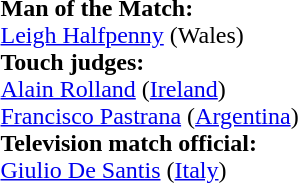<table style="width:100%">
<tr>
<td><br><strong>Man of the Match:</strong>
<br><a href='#'>Leigh Halfpenny</a> (Wales)<br><strong>Touch judges:</strong>
<br><a href='#'>Alain Rolland</a> (<a href='#'>Ireland</a>)
<br><a href='#'>Francisco Pastrana</a> (<a href='#'>Argentina</a>)
<br><strong>Television match official:</strong>
<br><a href='#'>Giulio De Santis</a> (<a href='#'>Italy</a>)</td>
</tr>
</table>
